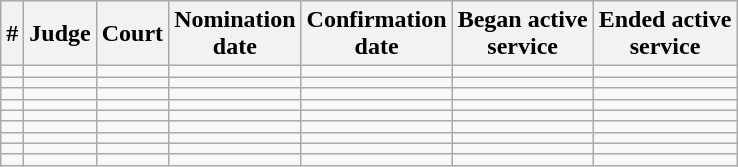<table class="sortable wikitable">
<tr bgcolor="#ececec">
<th>#</th>
<th>Judge</th>
<th>Court<br></th>
<th>Nomination<br>date</th>
<th>Confirmation<br>date</th>
<th>Began active<br>service</th>
<th>Ended active<br>service</th>
</tr>
<tr>
<td></td>
<td></td>
<td></td>
<td></td>
<td></td>
<td></td>
<td></td>
</tr>
<tr>
<td></td>
<td></td>
<td></td>
<td></td>
<td></td>
<td></td>
<td></td>
</tr>
<tr>
<td></td>
<td></td>
<td></td>
<td></td>
<td></td>
<td></td>
<td></td>
</tr>
<tr>
<td></td>
<td></td>
<td></td>
<td></td>
<td></td>
<td></td>
<td></td>
</tr>
<tr>
<td></td>
<td></td>
<td></td>
<td></td>
<td></td>
<td></td>
<td></td>
</tr>
<tr>
<td></td>
<td></td>
<td></td>
<td></td>
<td></td>
<td></td>
<td></td>
</tr>
<tr>
<td></td>
<td></td>
<td></td>
<td></td>
<td></td>
<td></td>
<td></td>
</tr>
<tr>
<td></td>
<td></td>
<td></td>
<td></td>
<td></td>
<td></td>
<td></td>
</tr>
<tr>
<td></td>
<td></td>
<td></td>
<td></td>
<td></td>
<td></td>
<td></td>
</tr>
</table>
